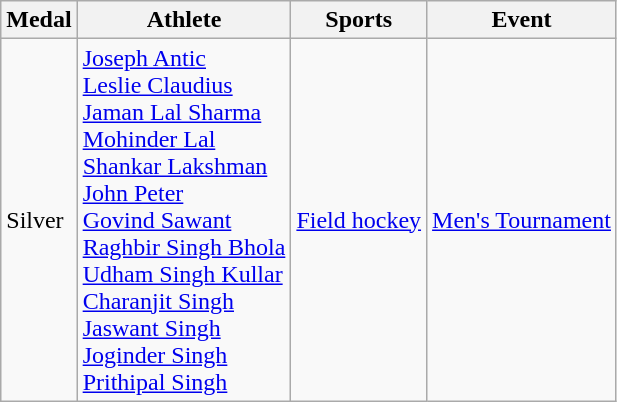<table class="wikitable">
<tr>
<th>Medal</th>
<th>Athlete</th>
<th>Sports</th>
<th>Event</th>
</tr>
<tr>
<td>Silver</td>
<td><a href='#'>Joseph Antic</a><br><a href='#'>Leslie Claudius</a><br><a href='#'>Jaman Lal Sharma</a><br><a href='#'>Mohinder Lal</a><br><a href='#'>Shankar Lakshman</a><br><a href='#'>John Peter</a><br><a href='#'>Govind Sawant</a><br><a href='#'>Raghbir Singh Bhola</a><br><a href='#'>Udham Singh Kullar</a><br><a href='#'>Charanjit Singh</a><br><a href='#'>Jaswant Singh</a><br><a href='#'>Joginder Singh</a><br><a href='#'>Prithipal Singh</a></td>
<td><a href='#'>Field hockey</a></td>
<td><a href='#'>Men's Tournament</a></td>
</tr>
</table>
